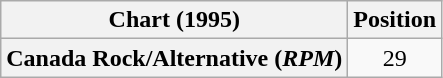<table class="wikitable plainrowheaders" style="text-align:center">
<tr>
<th>Chart (1995)</th>
<th>Position</th>
</tr>
<tr>
<th scope="row">Canada Rock/Alternative (<em>RPM</em>)</th>
<td>29</td>
</tr>
</table>
